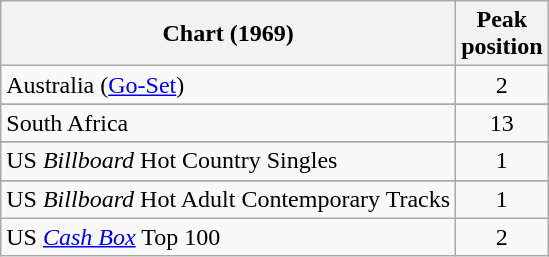<table class="wikitable sortable">
<tr>
<th>Chart (1969)</th>
<th>Peak<br>position</th>
</tr>
<tr>
<td>Australia (<a href='#'>Go-Set</a>)</td>
<td style="text-align:center;">2</td>
</tr>
<tr>
</tr>
<tr>
</tr>
<tr>
</tr>
<tr>
</tr>
<tr>
</tr>
<tr>
<td>South Africa</td>
<td style="text-align:center">13</td>
</tr>
<tr>
</tr>
<tr>
<td>US <em>Billboard</em> Hot Country Singles</td>
<td style="text-align:center;">1</td>
</tr>
<tr>
</tr>
<tr>
<td>US <em>Billboard</em> Hot Adult Contemporary Tracks</td>
<td style="text-align:center;">1</td>
</tr>
<tr>
<td>US <a href='#'><em>Cash Box</em></a> Top 100</td>
<td style="text-align:center;">2</td>
</tr>
</table>
